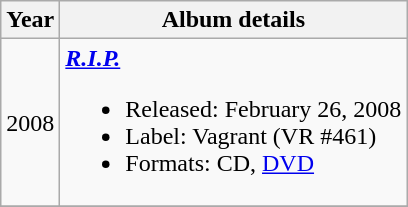<table class ="wikitable">
<tr>
<th>Year</th>
<th>Album details</th>
</tr>
<tr>
<td>2008</td>
<td><strong><em><a href='#'>R.I.P.</a></em></strong><br><ul><li>Released: February 26, 2008</li><li>Label: Vagrant (VR #461)</li><li>Formats: CD, <a href='#'>DVD</a></li></ul></td>
</tr>
<tr>
</tr>
</table>
